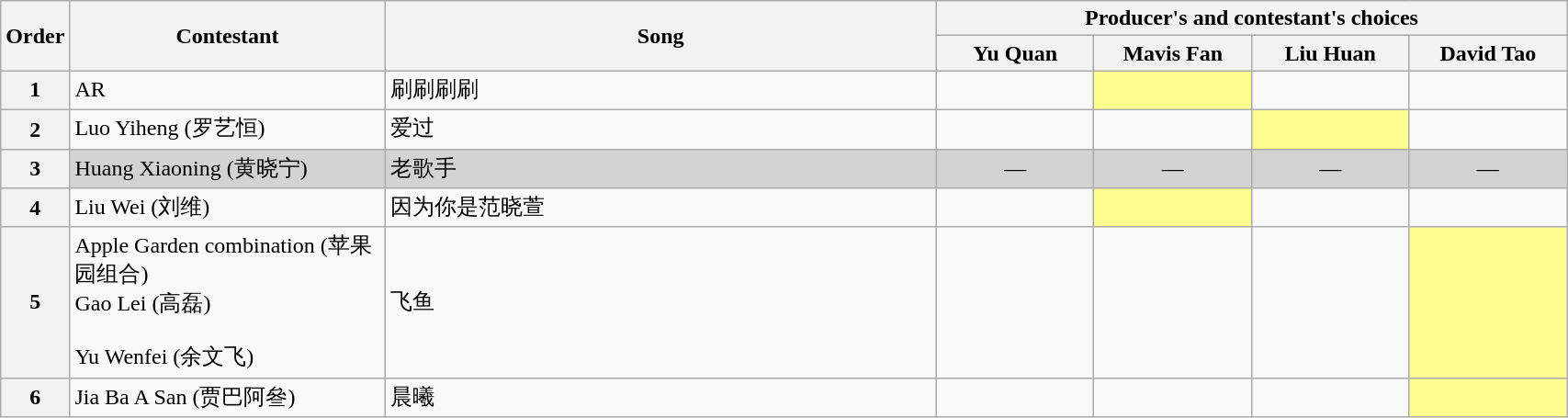<table class="wikitable" style="width:90%;">
<tr>
<th rowspan="2" width="1%">Order</th>
<th rowspan="2" width="20%">Contestant</th>
<th rowspan="2" width="35%">Song</th>
<th colspan="4" width="40%">Producer's and contestant's choices</th>
</tr>
<tr>
<th width="10%"><strong>Yu Quan</strong></th>
<th width="10%"><strong>Mavis Fan</strong></th>
<th width="10%"><strong>Liu Huan</strong></th>
<th width="10%"><strong>David Tao</strong></th>
</tr>
<tr>
<th>1</th>
<td>AR<br></td>
<td>刷刷刷刷<br></td>
<td style="text-align:center;"></td>
<td style="background:#FDFC8F;text-align:center;"></td>
<td style="text-align:center;"></td>
<td style="text-align:center;"></td>
</tr>
<tr>
<th>2</th>
<td>Luo Yiheng (罗艺恒)<br></td>
<td>爱过<br></td>
<td style="text-align:center;"></td>
<td style="text-align:center;"></td>
<td style="background:#FDFC8F;text-align:center;"></td>
<td style="text-align:center;"></td>
</tr>
<tr bgcolor=lightgrey>
<th>3</th>
<td>Huang Xiaoning (黄晓宁)<br></td>
<td>老歌手<br></td>
<td style="text-align:center;">—</td>
<td style="text-align:center;">—</td>
<td style="text-align:center;">—</td>
<td style="text-align:center;">—</td>
</tr>
<tr>
<th>4</th>
<td>Liu Wei (刘维)<br></td>
<td>因为你是范晓萱<br></td>
<td style="text-align:center;"></td>
<td style="background:#FDFC8F;text-align:center;"></td>
<td style="text-align:center;"></td>
<td style="text-align:center;"></td>
</tr>
<tr>
<th>5</th>
<td>Apple Garden combination (苹果园组合)<br>Gao Lei (高磊)<br><br>Yu Wenfei (余文飞)<br></td>
<td>飞鱼<br></td>
<td style="text-align:center;"></td>
<td style="text-align:center;"></td>
<td style="text-align:center;"></td>
<td style="background:#FDFC8F;text-align:center;"></td>
</tr>
<tr>
<th>6</th>
<td>Jia Ba A San (贾巴阿叄)<br></td>
<td>晨曦<br></td>
<td style="text-align:center;"></td>
<td style="text-align:center;"></td>
<td style="text-align:center;"></td>
<td style="background:#FDFC8F;text-align:center;"></td>
</tr>
</table>
